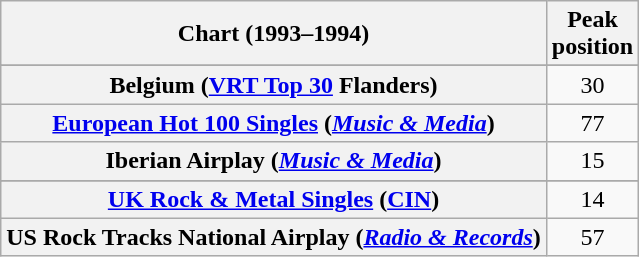<table class="wikitable sortable plainrowheaders">
<tr>
<th align="center">Chart (1993–1994)</th>
<th align="center">Peak<br>position</th>
</tr>
<tr>
</tr>
<tr>
<th scope="row">Belgium (<a href='#'>VRT Top 30</a> Flanders)</th>
<td align="center">30</td>
</tr>
<tr>
<th scope="row"><a href='#'>European Hot 100 Singles</a> (<em><a href='#'>Music & Media</a></em>)</th>
<td align="center">77</td>
</tr>
<tr>
<th scope="row">Iberian Airplay (<em><a href='#'>Music & Media</a></em>)</th>
<td align="center">15</td>
</tr>
<tr>
</tr>
<tr>
</tr>
<tr>
<th scope="row"><a href='#'>UK Rock & Metal Singles</a> (<a href='#'>CIN</a>)</th>
<td align="center">14</td>
</tr>
<tr>
<th scope="row">US Rock Tracks National Airplay (<em><a href='#'>Radio & Records</a></em>)</th>
<td align="center">57</td>
</tr>
</table>
